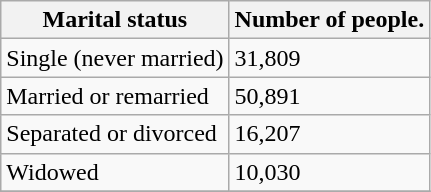<table class="wikitable">
<tr>
<th heading>Marital status</th>
<th heading>Number of people.</th>
</tr>
<tr>
<td>Single (never married)</td>
<td>31,809</td>
</tr>
<tr>
<td>Married or remarried</td>
<td>50,891</td>
</tr>
<tr>
<td>Separated or divorced</td>
<td>16,207</td>
</tr>
<tr>
<td>Widowed</td>
<td>10,030</td>
</tr>
<tr>
</tr>
</table>
